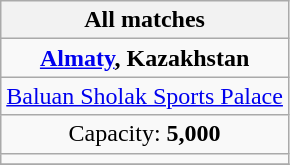<table class="wikitable" style="text-align:center;">
<tr>
<th colspan=2>All matches</th>
</tr>
<tr>
<td><strong><a href='#'>Almaty</a>, Kazakhstan</strong></td>
</tr>
<tr>
<td><a href='#'>Baluan Sholak Sports Palace</a></td>
</tr>
<tr>
<td>Capacity: <strong>5,000</strong></td>
</tr>
<tr>
<td></td>
</tr>
<tr>
</tr>
</table>
